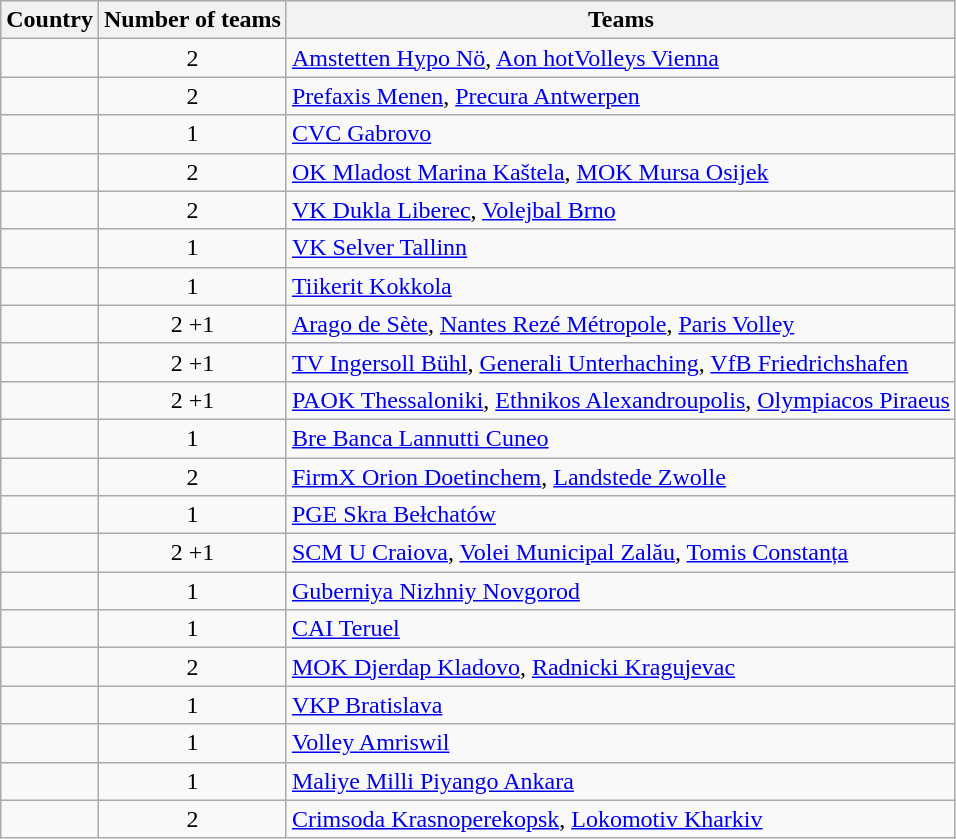<table class="wikitable sortable" style="text-align:left">
<tr>
<th>Country</th>
<th>Number of teams</th>
<th>Teams</th>
</tr>
<tr>
<td></td>
<td align="center">2</td>
<td><a href='#'>Amstetten Hypo Nö</a>, <a href='#'>Aon hotVolleys Vienna</a></td>
</tr>
<tr>
<td></td>
<td align="center">2</td>
<td><a href='#'>Prefaxis Menen</a>, <a href='#'>Precura Antwerpen</a></td>
</tr>
<tr>
<td></td>
<td align="center">1</td>
<td><a href='#'>CVC Gabrovo</a></td>
</tr>
<tr>
<td></td>
<td align="center">2</td>
<td><a href='#'>OK Mladost Marina Kaštela</a>, <a href='#'>MOK Mursa Osijek</a></td>
</tr>
<tr>
<td></td>
<td align="center">2</td>
<td><a href='#'>VK Dukla Liberec</a>, <a href='#'>Volejbal Brno</a></td>
</tr>
<tr>
<td></td>
<td align="center">1</td>
<td><a href='#'>VK Selver Tallinn</a></td>
</tr>
<tr>
<td></td>
<td align="center">1</td>
<td><a href='#'>Tiikerit Kokkola</a></td>
</tr>
<tr>
<td></td>
<td align="center">2 +1</td>
<td><a href='#'>Arago de Sète</a>, <a href='#'>Nantes Rezé Métropole</a>, <a href='#'>Paris Volley</a></td>
</tr>
<tr>
<td></td>
<td align="center">2 +1</td>
<td><a href='#'>TV Ingersoll Bühl</a>, <a href='#'>Generali Unterhaching</a>, <a href='#'>VfB Friedrichshafen</a></td>
</tr>
<tr>
<td></td>
<td align="center">2 +1</td>
<td><a href='#'>PAOK Thessaloniki</a>, <a href='#'>Ethnikos Alexandroupolis</a>, <a href='#'>Olympiacos Piraeus</a></td>
</tr>
<tr>
<td></td>
<td align="center">1</td>
<td><a href='#'>Bre Banca Lannutti Cuneo</a></td>
</tr>
<tr>
<td></td>
<td align="center">2</td>
<td><a href='#'>FirmX Orion Doetinchem</a>, <a href='#'>Landstede Zwolle</a></td>
</tr>
<tr>
<td></td>
<td align="center">1</td>
<td><a href='#'>PGE Skra Bełchatów</a></td>
</tr>
<tr>
<td></td>
<td align="center">2 +1</td>
<td><a href='#'>SCM U Craiova</a>, <a href='#'>Volei Municipal Zalău</a>, <a href='#'>Tomis Constanța</a></td>
</tr>
<tr>
<td></td>
<td align="center">1</td>
<td><a href='#'>Guberniya Nizhniy Novgorod</a></td>
</tr>
<tr>
<td></td>
<td align="center">1</td>
<td><a href='#'>CAI Teruel</a></td>
</tr>
<tr>
<td></td>
<td align="center">2</td>
<td><a href='#'>MOK Djerdap Kladovo</a>, <a href='#'>Radnicki Kragujevac</a></td>
</tr>
<tr>
<td></td>
<td align="center">1</td>
<td><a href='#'>VKP Bratislava</a></td>
</tr>
<tr>
<td></td>
<td align="center">1</td>
<td><a href='#'>Volley Amriswil</a></td>
</tr>
<tr>
<td></td>
<td align="center">1</td>
<td><a href='#'>Maliye Milli Piyango Ankara</a></td>
</tr>
<tr>
<td></td>
<td align="center">2</td>
<td><a href='#'>Crimsoda Krasnoperekopsk</a>, <a href='#'>Lokomotiv Kharkiv</a></td>
</tr>
</table>
